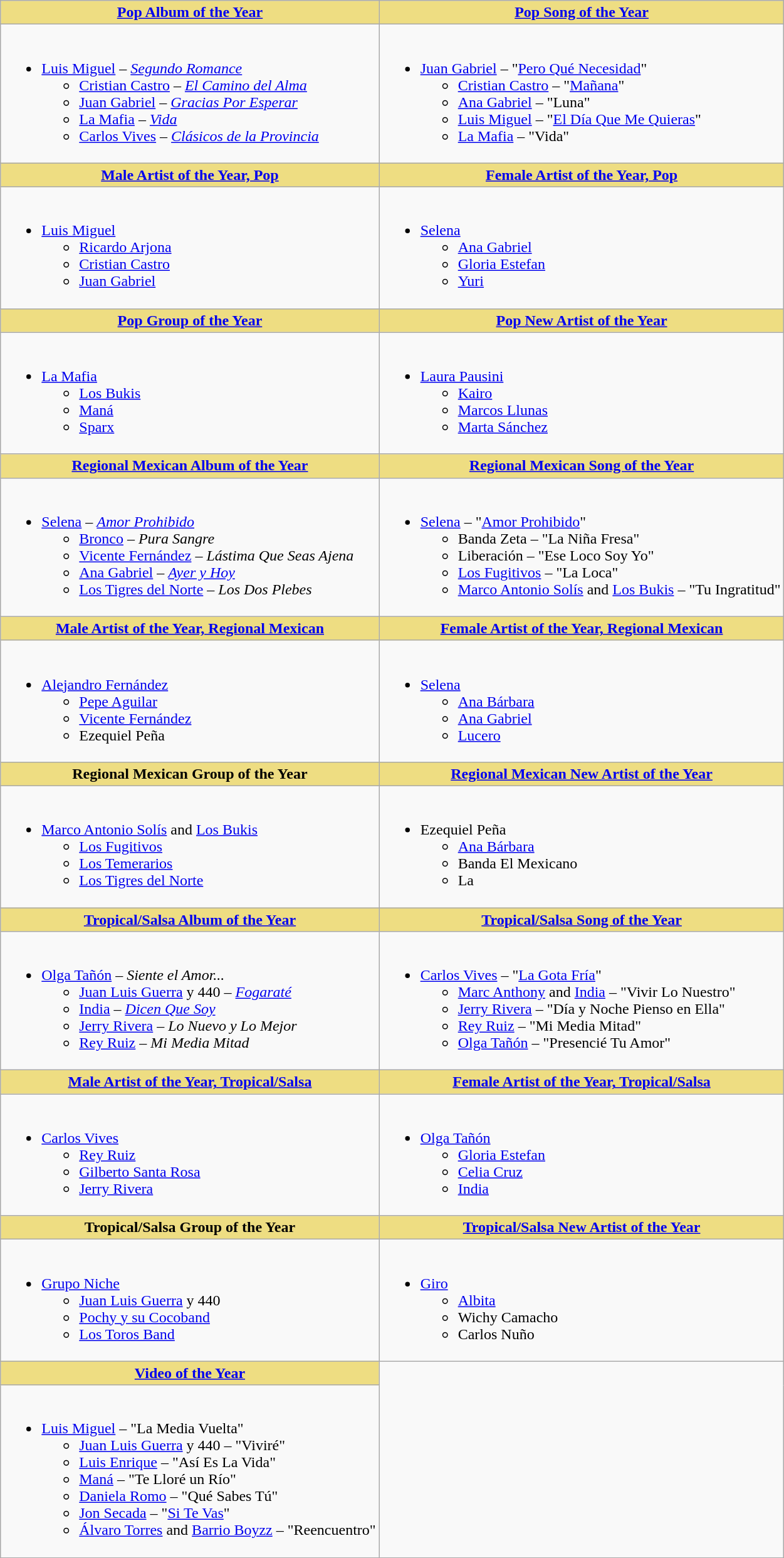<table class=wikitable>
<tr>
<th scope="col" style="background:#EEDD82;" ! style="width="50%"><a href='#'>Pop Album of the Year</a></th>
<th scope="col" style="background:#EEDD82;" ! style="width="50%"><a href='#'>Pop Song of the Year</a></th>
</tr>
<tr>
<td scope="row" valign="top"><br><ul><li><a href='#'>Luis Miguel</a> – <em><a href='#'>Segundo Romance</a></em><ul><li><a href='#'>Cristian Castro</a> – <em><a href='#'>El Camino del Alma</a></em></li><li><a href='#'>Juan Gabriel</a> – <em><a href='#'>Gracias Por Esperar</a></em></li><li><a href='#'>La Mafia</a> – <em><a href='#'>Vida</a></em></li><li><a href='#'>Carlos Vives</a> – <em><a href='#'>Clásicos de la Provincia</a></em></li></ul></li></ul></td>
<td scope="row" valign="top"><br><ul><li><a href='#'>Juan Gabriel</a> – "<a href='#'>Pero Qué Necesidad</a>"<ul><li><a href='#'>Cristian Castro</a> – "<a href='#'>Mañana</a>"</li><li><a href='#'>Ana Gabriel</a> – "Luna"</li><li><a href='#'>Luis Miguel</a> – "<a href='#'>El Día Que Me Quieras</a>"</li><li><a href='#'>La Mafia</a> – "Vida"</li></ul></li></ul></td>
</tr>
<tr>
<th scope="col" style="background:#EEDD82;" ! style="width="50%"><a href='#'>Male Artist of the Year, Pop</a></th>
<th scope="col" style="background:#EEDD82;" ! style="width="50%"><a href='#'>Female Artist of the Year, Pop</a></th>
</tr>
<tr>
<td scope="row" valign="top"><br><ul><li><a href='#'>Luis Miguel</a><ul><li><a href='#'>Ricardo Arjona</a></li><li><a href='#'>Cristian Castro</a></li><li><a href='#'>Juan Gabriel</a></li></ul></li></ul></td>
<td scope="row" valign="top"><br><ul><li><a href='#'>Selena</a><ul><li><a href='#'>Ana Gabriel</a></li><li><a href='#'>Gloria Estefan</a></li><li><a href='#'>Yuri</a></li></ul></li></ul></td>
</tr>
<tr>
<th scope="col" style="background:#EEDD82;" ! style="width="50%"><a href='#'>Pop Group of the Year</a></th>
<th scope="col" style="background:#EEDD82;" ! style="width="50%"><a href='#'>Pop New Artist of the Year</a></th>
</tr>
<tr>
<td scope="row" valign="top"><br><ul><li><a href='#'>La Mafia</a><ul><li><a href='#'>Los Bukis</a></li><li><a href='#'>Maná</a></li><li><a href='#'>Sparx</a></li></ul></li></ul></td>
<td scope="row" valign="top"><br><ul><li><a href='#'>Laura Pausini</a><ul><li><a href='#'>Kairo</a></li><li><a href='#'>Marcos Llunas</a></li><li><a href='#'>Marta Sánchez</a></li></ul></li></ul></td>
</tr>
<tr>
<th scope="col" style="background:#EEDD82;" ! style="width="50%"><a href='#'>Regional Mexican Album of the Year</a></th>
<th scope="col" style="background:#EEDD82;" ! style="width="50%"><a href='#'>Regional Mexican Song of the Year</a></th>
</tr>
<tr>
<td scope="row" valign="top"><br><ul><li><a href='#'>Selena</a> – <em><a href='#'>Amor Prohibido</a></em><ul><li><a href='#'>Bronco</a> – <em>Pura Sangre</em></li><li><a href='#'>Vicente Fernández</a> – <em>Lástima Que Seas Ajena</em></li><li><a href='#'>Ana Gabriel</a> – <em><a href='#'>Ayer y Hoy</a></em></li><li><a href='#'>Los Tigres del Norte</a> – <em>Los Dos Plebes</em></li></ul></li></ul></td>
<td scope="row" valign="top"><br><ul><li><a href='#'>Selena</a> – "<a href='#'>Amor Prohibido</a>"<ul><li>Banda Zeta – "La Niña Fresa"</li><li>Liberación – "Ese Loco Soy Yo"</li><li><a href='#'>Los Fugitivos</a> – "La Loca"</li><li><a href='#'>Marco Antonio Solís</a> and <a href='#'>Los Bukis</a> – "Tu Ingratitud"</li></ul></li></ul></td>
</tr>
<tr>
<th scope="col" style="background:#EEDD82;" ! style="width="50%"><a href='#'>Male Artist of the Year, Regional Mexican</a></th>
<th scope="col" style="background:#EEDD82;" ! style="width="50%"><a href='#'>Female Artist of the Year, Regional Mexican</a></th>
</tr>
<tr>
<td scope="row" valign="top"><br><ul><li><a href='#'>Alejandro Fernández</a><ul><li><a href='#'>Pepe Aguilar</a></li><li><a href='#'>Vicente Fernández</a></li><li>Ezequiel Peña</li></ul></li></ul></td>
<td scope="row" valign="top"><br><ul><li><a href='#'>Selena</a><ul><li><a href='#'>Ana Bárbara</a></li><li><a href='#'>Ana Gabriel</a></li><li><a href='#'>Lucero</a></li></ul></li></ul></td>
</tr>
<tr>
<th scope="col" style="background:#EEDD82;" ! style="width="50%">Regional Mexican Group of the Year</th>
<th scope="col" style="background:#EEDD82;" ! style="width="50%"><a href='#'>Regional Mexican New Artist of the Year</a></th>
</tr>
<tr>
<td scope="row" valign="top"><br><ul><li><a href='#'>Marco Antonio Solís</a> and <a href='#'>Los Bukis</a><ul><li><a href='#'>Los Fugitivos</a></li><li><a href='#'>Los Temerarios</a></li><li><a href='#'>Los Tigres del Norte</a></li></ul></li></ul></td>
<td scope="row" valign="top"><br><ul><li>Ezequiel Peña<ul><li><a href='#'>Ana Bárbara</a></li><li>Banda El Mexicano</li><li>La </li></ul></li></ul></td>
</tr>
<tr>
<th scope="col" style="background:#EEDD82;" ! style="width="50%"><a href='#'>Tropical/Salsa Album of the Year</a></th>
<th scope="col" style="background:#EEDD82;" ! style="width="50%"><a href='#'>Tropical/Salsa Song of the Year</a></th>
</tr>
<tr>
<td scope="row" valign="top"><br><ul><li><a href='#'>Olga Tañón</a> – <em>Siente el Amor...</em><ul><li><a href='#'>Juan Luis Guerra</a> y 440 – <em><a href='#'>Fogaraté</a></em></li><li><a href='#'>India</a> – <em><a href='#'>Dicen Que Soy</a></em></li><li><a href='#'>Jerry Rivera</a> – <em>Lo Nuevo y Lo Mejor</em></li><li><a href='#'>Rey Ruiz</a> – <em>Mi Media Mitad</em></li></ul></li></ul></td>
<td scope="row" valign="top"><br><ul><li><a href='#'>Carlos Vives</a> – "<a href='#'>La Gota Fría</a>"<ul><li><a href='#'>Marc Anthony</a> and <a href='#'>India</a> – "Vivir Lo Nuestro"</li><li><a href='#'>Jerry Rivera</a> – "Día y Noche Pienso en Ella"</li><li><a href='#'>Rey Ruiz</a> – "Mi Media Mitad"</li><li><a href='#'>Olga Tañón</a> – "Presencié Tu Amor"</li></ul></li></ul></td>
</tr>
<tr>
<th scope="col" style="background:#EEDD82;" ! style="width="50%"><a href='#'>Male Artist of the Year, Tropical/Salsa</a></th>
<th scope="col" style="background:#EEDD82;" ! style="width="50%"><a href='#'>Female Artist of the Year, Tropical/Salsa</a></th>
</tr>
<tr>
<td scope="row" valign="top"><br><ul><li><a href='#'>Carlos Vives</a><ul><li><a href='#'>Rey Ruiz</a></li><li><a href='#'>Gilberto Santa Rosa</a></li><li><a href='#'>Jerry Rivera</a></li></ul></li></ul></td>
<td scope="row" valign="top"><br><ul><li><a href='#'>Olga Tañón</a><ul><li><a href='#'>Gloria Estefan</a></li><li><a href='#'>Celia Cruz</a></li><li><a href='#'>India</a></li></ul></li></ul></td>
</tr>
<tr>
<th scope="col" style="background:#EEDD82;" ! style="width="50%">Tropical/Salsa Group of the Year</th>
<th scope="col" style="background:#EEDD82;" ! style="width="50%"><a href='#'>Tropical/Salsa New Artist of the Year</a></th>
</tr>
<tr>
<td scope="row" valign="top"><br><ul><li><a href='#'>Grupo Niche</a><ul><li><a href='#'>Juan Luis Guerra</a> y 440</li><li><a href='#'>Pochy y su Cocoband</a></li><li><a href='#'>Los Toros Band</a></li></ul></li></ul></td>
<td scope="row" valign="top"><br><ul><li><a href='#'>Giro</a><ul><li><a href='#'>Albita</a></li><li>Wichy Camacho</li><li>Carlos Nuño</li></ul></li></ul></td>
</tr>
<tr>
<th scope="col" style="background:#EEDD82;" ! style="width="50%"><a href='#'>Video of the Year</a></th>
</tr>
<tr>
<td scope="row" valign="top"><br><ul><li><a href='#'>Luis Miguel</a> – "La Media Vuelta"<ul><li><a href='#'>Juan Luis Guerra</a> y 440 – "Viviré"</li><li><a href='#'>Luis Enrique</a> – "Así Es La Vida"</li><li><a href='#'>Maná</a> – "Te Lloré un Río"</li><li><a href='#'>Daniela Romo</a> – "Qué Sabes Tú"</li><li><a href='#'>Jon Secada</a> – "<a href='#'>Si Te Vas</a>"</li><li><a href='#'>Álvaro Torres</a> and <a href='#'>Barrio Boyzz</a> – "Reencuentro"</li></ul></li></ul></td>
</tr>
<tr>
</tr>
</table>
